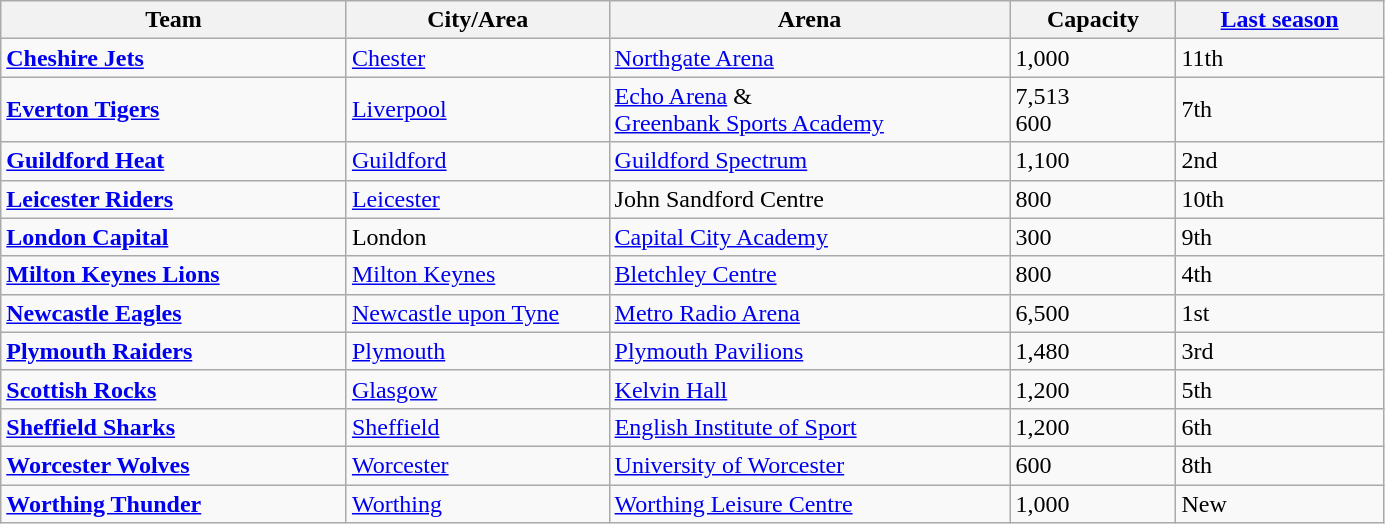<table class="wikitable sortable" style="width: 73%">
<tr>
<th width=25%>Team</th>
<th width=19%>City/Area</th>
<th width=29%>Arena</th>
<th width=12%>Capacity</th>
<th width=15%><a href='#'>Last season</a></th>
</tr>
<tr>
<td><strong><a href='#'>Cheshire Jets</a></strong></td>
<td><a href='#'>Chester</a></td>
<td><a href='#'>Northgate Arena</a></td>
<td>1,000</td>
<td>11th</td>
</tr>
<tr>
<td><strong><a href='#'>Everton Tigers</a></strong></td>
<td><a href='#'>Liverpool</a></td>
<td><a href='#'>Echo Arena</a> & <br> <a href='#'>Greenbank Sports Academy</a></td>
<td>7,513 <br> 600</td>
<td>7th</td>
</tr>
<tr>
<td><strong><a href='#'>Guildford Heat</a></strong></td>
<td><a href='#'>Guildford</a></td>
<td><a href='#'>Guildford Spectrum</a></td>
<td>1,100</td>
<td>2nd</td>
</tr>
<tr>
<td><strong><a href='#'>Leicester Riders</a></strong></td>
<td><a href='#'>Leicester</a></td>
<td>John Sandford Centre</td>
<td>800</td>
<td>10th</td>
</tr>
<tr>
<td><strong><a href='#'>London Capital</a></strong></td>
<td>London</td>
<td><a href='#'>Capital City Academy</a></td>
<td>300</td>
<td>9th</td>
</tr>
<tr>
<td><strong><a href='#'>Milton Keynes Lions</a></strong></td>
<td><a href='#'>Milton Keynes</a></td>
<td><a href='#'>Bletchley Centre</a></td>
<td>800</td>
<td>4th</td>
</tr>
<tr>
<td><strong><a href='#'>Newcastle Eagles</a></strong></td>
<td><a href='#'>Newcastle upon Tyne</a></td>
<td><a href='#'>Metro Radio Arena</a></td>
<td>6,500</td>
<td>1st</td>
</tr>
<tr>
<td><strong><a href='#'>Plymouth Raiders</a></strong></td>
<td><a href='#'>Plymouth</a></td>
<td><a href='#'>Plymouth Pavilions</a></td>
<td>1,480</td>
<td>3rd</td>
</tr>
<tr>
<td><strong><a href='#'>Scottish Rocks</a></strong></td>
<td><a href='#'>Glasgow</a></td>
<td><a href='#'>Kelvin Hall</a></td>
<td>1,200</td>
<td>5th</td>
</tr>
<tr>
<td><strong><a href='#'>Sheffield Sharks</a></strong></td>
<td><a href='#'>Sheffield</a></td>
<td><a href='#'>English Institute of Sport</a></td>
<td>1,200</td>
<td>6th</td>
</tr>
<tr>
<td><strong><a href='#'>Worcester Wolves</a></strong></td>
<td><a href='#'>Worcester</a></td>
<td><a href='#'>University of Worcester</a></td>
<td>600</td>
<td>8th</td>
</tr>
<tr>
<td><strong><a href='#'>Worthing Thunder</a></strong></td>
<td><a href='#'>Worthing</a></td>
<td><a href='#'>Worthing Leisure Centre</a></td>
<td>1,000</td>
<td>New</td>
</tr>
</table>
